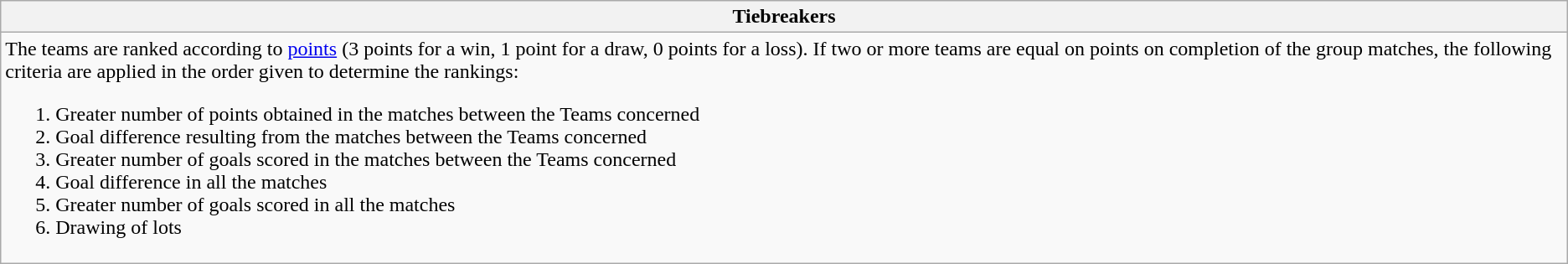<table class="wikitable collapsible collapsed">
<tr>
<th>Tiebreakers</th>
</tr>
<tr>
<td>The teams are ranked according to <a href='#'>points</a> (3 points for a win, 1 point for a draw, 0 points for a loss). If two or more teams are equal on points on completion of the group matches, the following criteria are applied in the order given to determine the rankings:<br><ol><li>Greater number of points obtained in the matches between the Teams concerned</li><li>Goal difference resulting from the matches between the Teams concerned</li><li>Greater number of goals scored in the matches between the Teams concerned</li><li>Goal difference in all the matches</li><li>Greater number of goals scored in all the matches</li><li>Drawing of lots</li></ol></td>
</tr>
</table>
